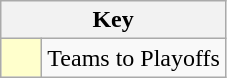<table class="wikitable" style="text-align: center;">
<tr>
<th colspan=2>Key</th>
</tr>
<tr>
<td style="background:#ffffcc; width:20px;"></td>
<td align=left>Teams to Playoffs</td>
</tr>
</table>
